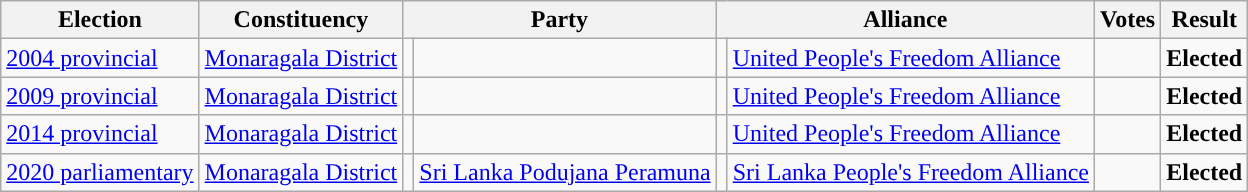<table class="wikitable" style="text-align:left;">
<tr>
<th scope=col>Election</th>
<th scope=col>Constituency</th>
<th scope=col colspan="2">Party</th>
<th scope=col colspan="2">Alliance</th>
<th scope=col>Votes</th>
<th scope=col>Result</th>
</tr>
<tr>
<td><a href='#'>2004 provincial</a></td>
<td><a href='#'>Monaragala District</a></td>
<td></td>
<td></td>
<td style="background:"></td>
<td><a href='#'>United People's Freedom Alliance</a></td>
<td align=right></td>
<td><strong>Elected</strong></td>
</tr>
<tr>
<td><a href='#'>2009 provincial</a></td>
<td><a href='#'>Monaragala District</a></td>
<td></td>
<td></td>
<td style="background:"></td>
<td><a href='#'>United People's Freedom Alliance</a></td>
<td align=right></td>
<td><strong>Elected</strong></td>
</tr>
<tr>
<td><a href='#'>2014 provincial</a></td>
<td><a href='#'>Monaragala District</a></td>
<td></td>
<td></td>
<td style="background:"></td>
<td><a href='#'>United People's Freedom Alliance</a></td>
<td align=right></td>
<td><strong>Elected</strong></td>
</tr>
<tr>
<td><a href='#'>2020 parliamentary</a></td>
<td><a href='#'>Monaragala District</a></td>
<td style="background:"></td>
<td><a href='#'>Sri Lanka Podujana Peramuna</a></td>
<td style="background:"></td>
<td><a href='#'>Sri Lanka People's Freedom Alliance</a></td>
<td align=right></td>
<td><strong>Elected</strong></td>
</tr>
</table>
